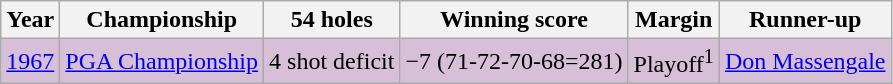<table class="wikitable">
<tr>
<th>Year</th>
<th>Championship</th>
<th>54 holes</th>
<th>Winning score</th>
<th>Margin</th>
<th>Runner-up</th>
</tr>
<tr style="background:thistle;">
<td><a href='#'>1967</a></td>
<td><a href='#'>PGA Championship</a></td>
<td>4 shot deficit</td>
<td>−7 (71-72-70-68=281)</td>
<td>Playoff<sup>1</sup></td>
<td> <a href='#'>Don Massengale</a></td>
</tr>
</table>
